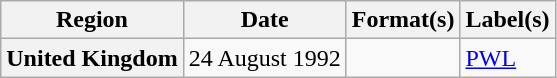<table class="wikitable plainrowheaders">
<tr>
<th scope="col">Region</th>
<th scope="col">Date</th>
<th scope="col">Format(s)</th>
<th scope="col">Label(s)</th>
</tr>
<tr>
<th scope="row">United Kingdom</th>
<td>24 August 1992</td>
<td rowspan="3"></td>
<td><a href='#'>PWL</a></td>
</tr>
</table>
